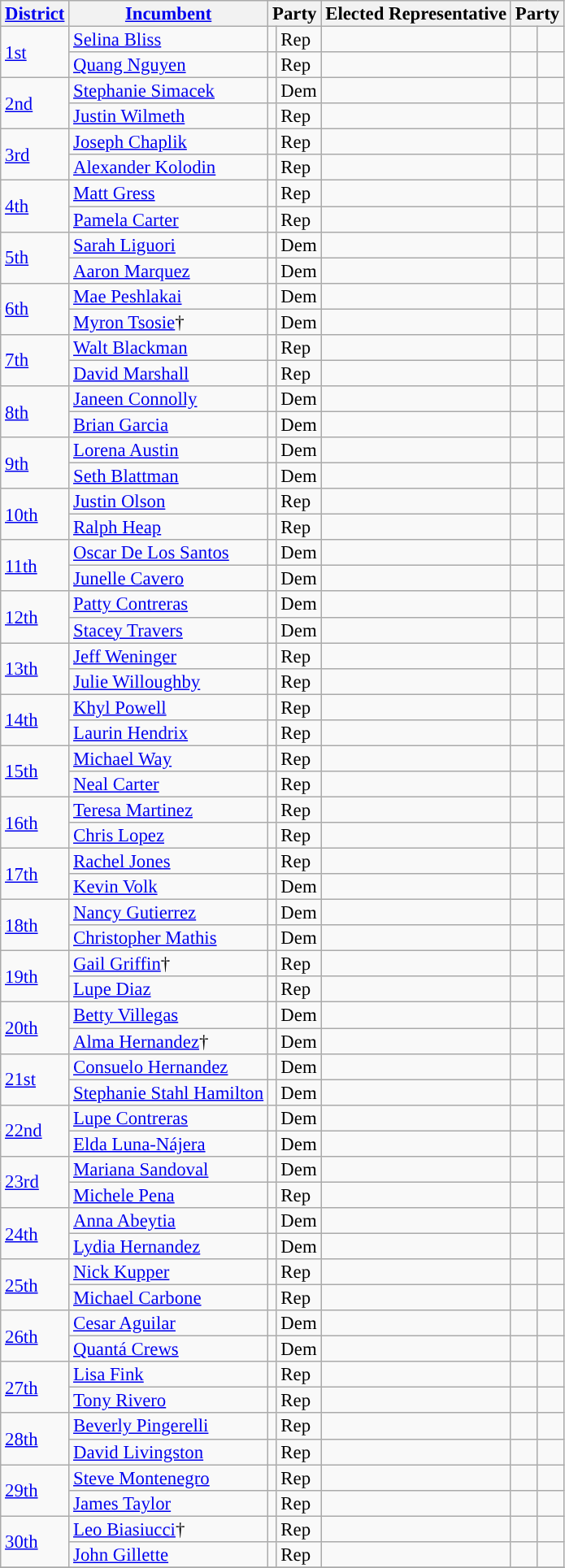<table class="sortable wikitable" style="font-size:95%;line-height:14px;">
<tr>
<th><a href='#'>District</a></th>
<th class="unsortable"><a href='#'>Incumbent</a></th>
<th colspan="2">Party</th>
<th class="unsortable">Elected Representative</th>
<th colspan="2">Party</th>
</tr>
<tr>
<td rowspan="2"><a href='#'>1st</a></td>
<td><a href='#'>Selina Bliss</a></td>
<td style="background:"></td>
<td>Rep</td>
<td></td>
<td></td>
<td></td>
</tr>
<tr>
<td><a href='#'>Quang Nguyen</a></td>
<td style="background:"></td>
<td>Rep</td>
<td></td>
<td></td>
<td></td>
</tr>
<tr>
<td rowspan="2"><a href='#'>2nd</a></td>
<td><a href='#'>Stephanie Simacek</a></td>
<td style="background:"></td>
<td>Dem</td>
<td></td>
<td></td>
<td></td>
</tr>
<tr>
<td><a href='#'>Justin Wilmeth</a></td>
<td style="background:"></td>
<td>Rep</td>
<td></td>
<td></td>
<td></td>
</tr>
<tr>
<td rowspan="2"><a href='#'>3rd</a></td>
<td><a href='#'>Joseph Chaplik</a></td>
<td style="background:"></td>
<td>Rep</td>
<td></td>
<td></td>
<td></td>
</tr>
<tr>
<td><a href='#'>Alexander Kolodin</a></td>
<td style="background:"></td>
<td>Rep</td>
<td></td>
<td></td>
<td></td>
</tr>
<tr>
<td rowspan="2"><a href='#'>4th</a></td>
<td><a href='#'>Matt Gress</a></td>
<td style="background:"></td>
<td>Rep</td>
<td></td>
<td></td>
<td></td>
</tr>
<tr>
<td><a href='#'>Pamela Carter</a></td>
<td style="background:"></td>
<td>Rep</td>
<td></td>
<td></td>
<td></td>
</tr>
<tr>
<td rowspan="2"><a href='#'>5th</a></td>
<td><a href='#'>Sarah Liguori</a></td>
<td style="background:"></td>
<td>Dem</td>
<td></td>
<td></td>
<td></td>
</tr>
<tr>
<td><a href='#'>Aaron Marquez</a></td>
<td style="background:"></td>
<td>Dem</td>
<td></td>
<td></td>
<td></td>
</tr>
<tr>
<td rowspan="2"><a href='#'>6th</a></td>
<td><a href='#'>Mae Peshlakai</a></td>
<td style="background:"></td>
<td>Dem</td>
<td></td>
<td></td>
<td></td>
</tr>
<tr>
<td><a href='#'>Myron Tsosie</a>†</td>
<td style="background:"></td>
<td>Dem</td>
<td></td>
<td></td>
<td></td>
</tr>
<tr>
<td rowspan="2"><a href='#'>7th</a></td>
<td><a href='#'>Walt Blackman</a></td>
<td style="background:"></td>
<td>Rep</td>
<td></td>
<td></td>
<td></td>
</tr>
<tr>
<td><a href='#'>David Marshall</a></td>
<td style="background:"></td>
<td>Rep</td>
<td></td>
<td></td>
<td></td>
</tr>
<tr>
<td rowspan="2"><a href='#'>8th</a></td>
<td><a href='#'>Janeen Connolly</a></td>
<td style="background:"></td>
<td>Dem</td>
<td></td>
<td></td>
<td></td>
</tr>
<tr>
<td><a href='#'>Brian Garcia</a></td>
<td style="background:"></td>
<td>Dem</td>
<td></td>
<td></td>
<td></td>
</tr>
<tr>
<td rowspan="2"><a href='#'>9th</a></td>
<td><a href='#'>Lorena Austin</a></td>
<td style="background:"></td>
<td>Dem</td>
<td></td>
<td></td>
<td></td>
</tr>
<tr>
<td><a href='#'>Seth Blattman</a></td>
<td style="background:"></td>
<td>Dem</td>
<td></td>
<td></td>
<td></td>
</tr>
<tr>
<td rowspan="2"><a href='#'>10th</a></td>
<td><a href='#'>Justin Olson</a></td>
<td style="background:"></td>
<td>Rep</td>
<td></td>
<td></td>
<td></td>
</tr>
<tr>
<td><a href='#'>Ralph Heap</a></td>
<td style="background:"></td>
<td>Rep</td>
<td></td>
<td></td>
<td></td>
</tr>
<tr>
<td rowspan="2"><a href='#'>11th</a></td>
<td><a href='#'>Oscar De Los Santos</a></td>
<td style="background:"></td>
<td>Dem</td>
<td></td>
<td></td>
<td></td>
</tr>
<tr>
<td><a href='#'>Junelle Cavero</a></td>
<td style="background:"></td>
<td>Dem</td>
<td></td>
<td></td>
<td></td>
</tr>
<tr>
<td rowspan="2"><a href='#'>12th</a></td>
<td><a href='#'>Patty Contreras</a></td>
<td style="background:"></td>
<td>Dem</td>
<td></td>
<td></td>
<td></td>
</tr>
<tr>
<td><a href='#'>Stacey Travers</a></td>
<td style="background:"></td>
<td>Dem</td>
<td></td>
<td></td>
<td></td>
</tr>
<tr>
<td rowspan="2"><a href='#'>13th</a></td>
<td><a href='#'>Jeff Weninger</a></td>
<td style="background:"></td>
<td>Rep</td>
<td></td>
<td></td>
<td></td>
</tr>
<tr>
<td><a href='#'>Julie Willoughby</a></td>
<td style="background:"></td>
<td>Rep</td>
<td></td>
<td></td>
<td></td>
</tr>
<tr>
<td rowspan="2"><a href='#'>14th</a></td>
<td><a href='#'>Khyl Powell</a></td>
<td style="background:"></td>
<td>Rep</td>
<td></td>
<td></td>
<td></td>
</tr>
<tr>
<td><a href='#'>Laurin Hendrix</a></td>
<td style="background:"></td>
<td>Rep</td>
<td></td>
<td></td>
<td></td>
</tr>
<tr>
<td rowspan="2"><a href='#'>15th</a></td>
<td><a href='#'>Michael Way</a></td>
<td style="background:"></td>
<td>Rep</td>
<td></td>
<td></td>
<td></td>
</tr>
<tr>
<td><a href='#'>Neal Carter</a></td>
<td style="background:"></td>
<td>Rep</td>
<td></td>
<td></td>
<td></td>
</tr>
<tr>
<td rowspan="2"><a href='#'>16th</a></td>
<td><a href='#'>Teresa Martinez</a></td>
<td style="background:"></td>
<td>Rep</td>
<td></td>
<td></td>
<td></td>
</tr>
<tr>
<td><a href='#'>Chris Lopez</a></td>
<td style="background:"></td>
<td>Rep</td>
<td></td>
<td></td>
<td></td>
</tr>
<tr>
<td rowspan="2"><a href='#'>17th</a></td>
<td><a href='#'>Rachel Jones</a></td>
<td style="background:"></td>
<td>Rep</td>
<td></td>
<td></td>
<td></td>
</tr>
<tr>
<td><a href='#'>Kevin Volk</a></td>
<td style="background:"></td>
<td>Dem</td>
<td></td>
<td></td>
<td></td>
</tr>
<tr>
<td rowspan="2"><a href='#'>18th</a></td>
<td><a href='#'>Nancy Gutierrez</a></td>
<td style="background:"></td>
<td>Dem</td>
<td></td>
<td></td>
<td></td>
</tr>
<tr>
<td><a href='#'>Christopher Mathis</a></td>
<td style="background:"></td>
<td>Dem</td>
<td></td>
<td></td>
<td></td>
</tr>
<tr>
<td rowspan="2"><a href='#'>19th</a></td>
<td><a href='#'>Gail Griffin</a>†</td>
<td style="background:"></td>
<td>Rep</td>
<td></td>
<td></td>
<td></td>
</tr>
<tr>
<td><a href='#'>Lupe Diaz</a></td>
<td style="background:"></td>
<td>Rep</td>
<td></td>
<td></td>
<td></td>
</tr>
<tr>
<td rowspan="2"><a href='#'>20th</a></td>
<td><a href='#'>Betty Villegas</a></td>
<td style="background:"></td>
<td>Dem</td>
<td></td>
<td></td>
<td></td>
</tr>
<tr>
<td><a href='#'>Alma Hernandez</a>†</td>
<td style="background:"></td>
<td>Dem</td>
<td></td>
<td></td>
<td></td>
</tr>
<tr>
<td rowspan="2"><a href='#'>21st</a></td>
<td><a href='#'>Consuelo Hernandez</a></td>
<td style="background:"></td>
<td>Dem</td>
<td></td>
<td></td>
<td></td>
</tr>
<tr>
<td><a href='#'>Stephanie Stahl Hamilton</a></td>
<td style="background:"></td>
<td>Dem</td>
<td></td>
<td></td>
<td></td>
</tr>
<tr>
<td rowspan="2"><a href='#'>22nd</a></td>
<td><a href='#'>Lupe Contreras</a></td>
<td style="background:"></td>
<td>Dem</td>
<td></td>
<td></td>
<td></td>
</tr>
<tr>
<td><a href='#'>Elda Luna-Nájera</a></td>
<td style="background:"></td>
<td>Dem</td>
<td></td>
<td></td>
<td></td>
</tr>
<tr>
<td rowspan="2"><a href='#'>23rd</a></td>
<td><a href='#'>Mariana Sandoval</a></td>
<td style="background:"></td>
<td>Dem</td>
<td></td>
<td></td>
<td></td>
</tr>
<tr>
<td><a href='#'>Michele Pena</a></td>
<td style="background:"></td>
<td>Rep</td>
<td></td>
<td></td>
<td></td>
</tr>
<tr>
<td rowspan="2"><a href='#'>24th</a></td>
<td><a href='#'>Anna Abeytia</a></td>
<td style="background:"></td>
<td>Dem</td>
<td></td>
<td></td>
<td></td>
</tr>
<tr>
<td><a href='#'>Lydia Hernandez</a></td>
<td style="background:"></td>
<td>Dem</td>
<td></td>
<td></td>
<td></td>
</tr>
<tr>
<td rowspan="2"><a href='#'>25th</a></td>
<td><a href='#'>Nick Kupper</a></td>
<td style="background:"></td>
<td>Rep</td>
<td></td>
<td></td>
<td></td>
</tr>
<tr>
<td><a href='#'>Michael Carbone</a></td>
<td style="background:"></td>
<td>Rep</td>
<td></td>
<td></td>
<td></td>
</tr>
<tr>
<td rowspan="2"><a href='#'>26th</a></td>
<td><a href='#'>Cesar Aguilar</a></td>
<td style="background:"></td>
<td>Dem</td>
<td></td>
<td></td>
<td></td>
</tr>
<tr>
<td><a href='#'>Quantá Crews</a></td>
<td style="background:"></td>
<td>Dem</td>
<td></td>
<td></td>
<td></td>
</tr>
<tr>
<td rowspan="2"><a href='#'>27th</a></td>
<td><a href='#'>Lisa Fink</a></td>
<td style="background:"></td>
<td>Rep</td>
<td></td>
<td></td>
<td></td>
</tr>
<tr>
<td><a href='#'>Tony Rivero</a></td>
<td style="background:"></td>
<td>Rep</td>
<td></td>
<td></td>
<td></td>
</tr>
<tr>
<td rowspan="2"><a href='#'>28th</a></td>
<td><a href='#'>Beverly Pingerelli</a></td>
<td style="background:"></td>
<td>Rep</td>
<td></td>
<td></td>
<td></td>
</tr>
<tr>
<td><a href='#'>David Livingston</a></td>
<td style="background:"></td>
<td>Rep</td>
<td></td>
<td></td>
<td></td>
</tr>
<tr>
<td rowspan="2"><a href='#'>29th</a></td>
<td><a href='#'>Steve Montenegro</a></td>
<td style="background:"></td>
<td>Rep</td>
<td></td>
<td></td>
<td></td>
</tr>
<tr>
<td><a href='#'>James Taylor</a></td>
<td style="background:"></td>
<td>Rep</td>
<td></td>
<td></td>
<td></td>
</tr>
<tr>
<td rowspan="2"><a href='#'>30th</a></td>
<td><a href='#'>Leo Biasiucci</a>†</td>
<td style="background:"></td>
<td>Rep</td>
<td></td>
<td></td>
<td></td>
</tr>
<tr>
<td><a href='#'>John Gillette</a></td>
<td style="background:"></td>
<td>Rep</td>
<td></td>
<td></td>
<td></td>
</tr>
<tr>
</tr>
</table>
